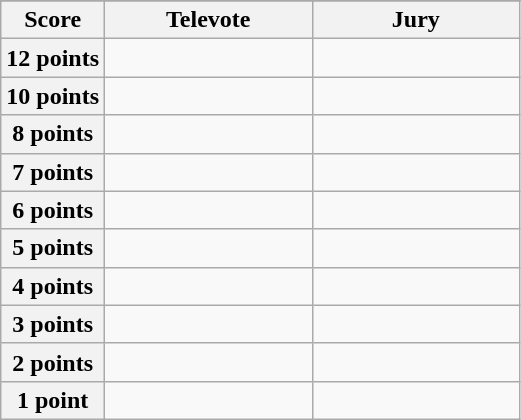<table class="wikitable">
<tr>
</tr>
<tr>
<th scope="col" width="20%">Score</th>
<th scope="col" width="40%">Televote</th>
<th scope="col" width="40%">Jury</th>
</tr>
<tr>
<th scope="row">12 points</th>
<td></td>
<td></td>
</tr>
<tr>
<th scope="row">10 points</th>
<td></td>
<td></td>
</tr>
<tr>
<th scope="row">8 points</th>
<td></td>
<td></td>
</tr>
<tr>
<th scope="row">7 points</th>
<td></td>
<td></td>
</tr>
<tr>
<th scope="row">6 points</th>
<td></td>
<td></td>
</tr>
<tr>
<th scope="row">5 points</th>
<td></td>
<td></td>
</tr>
<tr>
<th scope="row">4 points</th>
<td></td>
<td></td>
</tr>
<tr>
<th scope="row">3 points</th>
<td></td>
<td></td>
</tr>
<tr>
<th scope="row">2 points</th>
<td></td>
<td></td>
</tr>
<tr>
<th scope="row">1 point</th>
<td></td>
<td></td>
</tr>
</table>
